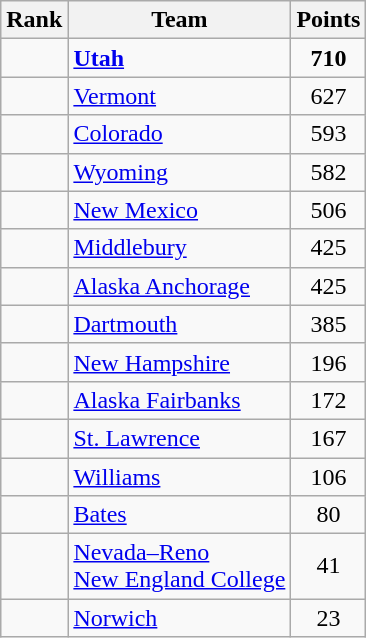<table class="wikitable sortable" style="text-align:center">
<tr>
<th>Rank</th>
<th>Team</th>
<th>Points</th>
</tr>
<tr>
<td></td>
<td align=left><strong><a href='#'>Utah</a></strong></td>
<td><strong>710</strong></td>
</tr>
<tr>
<td></td>
<td align=left><a href='#'>Vermont</a></td>
<td>627</td>
</tr>
<tr>
<td></td>
<td align=left><a href='#'>Colorado</a></td>
<td>593</td>
</tr>
<tr>
<td></td>
<td align=left><a href='#'>Wyoming</a></td>
<td>582</td>
</tr>
<tr>
<td></td>
<td align=left><a href='#'>New Mexico</a></td>
<td>506</td>
</tr>
<tr>
<td></td>
<td align=left><a href='#'>Middlebury</a></td>
<td>425</td>
</tr>
<tr>
<td></td>
<td align=left><a href='#'>Alaska Anchorage</a></td>
<td>425</td>
</tr>
<tr>
<td></td>
<td align=left><a href='#'>Dartmouth</a></td>
<td>385</td>
</tr>
<tr>
<td></td>
<td align=left><a href='#'>New Hampshire</a></td>
<td>196</td>
</tr>
<tr>
<td></td>
<td align=left><a href='#'>Alaska Fairbanks</a></td>
<td>172</td>
</tr>
<tr>
<td></td>
<td align=left><a href='#'>St. Lawrence</a></td>
<td>167</td>
</tr>
<tr>
<td></td>
<td align=left><a href='#'>Williams</a></td>
<td>106</td>
</tr>
<tr>
<td></td>
<td align=left><a href='#'>Bates</a></td>
<td>80</td>
</tr>
<tr>
<td></td>
<td align=left><a href='#'>Nevada–Reno</a><br><a href='#'>New England College</a></td>
<td>41</td>
</tr>
<tr>
<td></td>
<td align=left><a href='#'>Norwich</a></td>
<td>23</td>
</tr>
</table>
